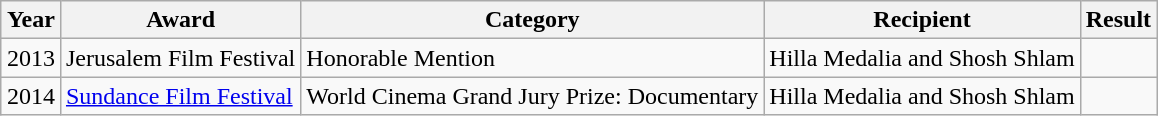<table class="wikitable sortable" style="margin:1em auto;">
<tr>
<th>Year</th>
<th>Award</th>
<th>Category</th>
<th>Recipient</th>
<th>Result</th>
</tr>
<tr>
<td>2013</td>
<td>Jerusalem Film Festival</td>
<td>Honorable Mention</td>
<td>Hilla Medalia and Shosh Shlam</td>
<td></td>
</tr>
<tr>
<td>2014</td>
<td><a href='#'>Sundance Film Festival</a></td>
<td>World Cinema Grand Jury Prize: Documentary</td>
<td>Hilla Medalia and Shosh Shlam</td>
<td></td>
</tr>
</table>
